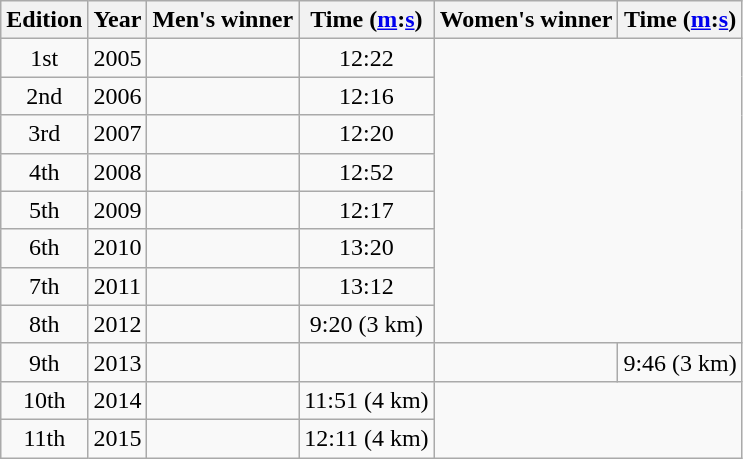<table class="wikitable" style="text-align:center">
<tr>
<th>Edition</th>
<th>Year</th>
<th>Men's winner</th>
<th>Time (<a href='#'>m</a>:<a href='#'>s</a>)</th>
<th>Women's winner</th>
<th>Time (<a href='#'>m</a>:<a href='#'>s</a>)</th>
</tr>
<tr>
<td>1st</td>
<td>2005</td>
<td align=left></td>
<td>12:22</td>
</tr>
<tr>
<td>2nd</td>
<td>2006</td>
<td align=left></td>
<td>12:16</td>
</tr>
<tr>
<td>3rd</td>
<td>2007</td>
<td align=left></td>
<td>12:20</td>
</tr>
<tr>
<td>4th</td>
<td>2008</td>
<td align=left></td>
<td>12:52</td>
</tr>
<tr>
<td>5th</td>
<td>2009</td>
<td align=left></td>
<td>12:17</td>
</tr>
<tr>
<td>6th</td>
<td>2010</td>
<td align=left></td>
<td>13:20</td>
</tr>
<tr>
<td>7th</td>
<td>2011</td>
<td align=left></td>
<td>13:12</td>
</tr>
<tr>
<td>8th</td>
<td>2012</td>
<td align=left></td>
<td>9:20 (3 km)</td>
</tr>
<tr>
<td>9th</td>
<td>2013</td>
<td></td>
<td></td>
<td align=left></td>
<td>9:46 (3 km)</td>
</tr>
<tr>
<td>10th</td>
<td>2014</td>
<td align=left></td>
<td>11:51 (4 km)</td>
</tr>
<tr>
<td>11th</td>
<td>2015</td>
<td align=left></td>
<td>12:11 (4 km)</td>
</tr>
</table>
